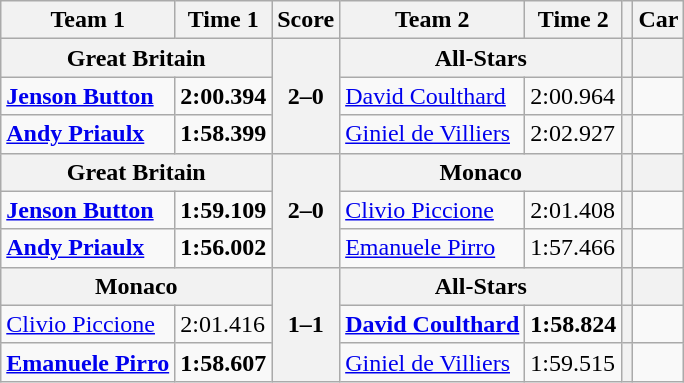<table class="wikitable">
<tr>
<th>Team 1</th>
<th>Time 1</th>
<th>Score</th>
<th>Team 2</th>
<th>Time 2</th>
<th></th>
<th>Car</th>
</tr>
<tr>
<th colspan=2> <strong>Great Britain</strong></th>
<th rowspan=3>2–0</th>
<th colspan=2> All-Stars</th>
<th></th>
<th></th>
</tr>
<tr>
<td><strong><a href='#'>Jenson Button</a></strong></td>
<td><strong>2:00.394</strong></td>
<td><a href='#'>David Coulthard</a></td>
<td>2:00.964</td>
<th></th>
<td></td>
</tr>
<tr>
<td><strong><a href='#'>Andy Priaulx</a></strong></td>
<td><strong>1:58.399</strong></td>
<td><a href='#'>Giniel de Villiers</a></td>
<td>2:02.927</td>
<th></th>
<td></td>
</tr>
<tr>
<th colspan=2> <strong>Great Britain</strong></th>
<th rowspan=3>2–0</th>
<th colspan=2> Monaco</th>
<th></th>
<th></th>
</tr>
<tr>
<td><strong><a href='#'>Jenson Button</a></strong></td>
<td><strong>1:59.109</strong></td>
<td><a href='#'>Clivio Piccione</a></td>
<td>2:01.408</td>
<th></th>
<td></td>
</tr>
<tr>
<td><strong><a href='#'>Andy Priaulx</a></strong></td>
<td><strong>1:56.002</strong></td>
<td><a href='#'>Emanuele Pirro</a></td>
<td>1:57.466</td>
<th></th>
<td></td>
</tr>
<tr>
<th colspan=2> <strong>Monaco</strong></th>
<th rowspan=3>1–1</th>
<th colspan=2> <strong>All-Stars</strong></th>
<th></th>
<th></th>
</tr>
<tr>
<td><a href='#'>Clivio Piccione</a></td>
<td>2:01.416</td>
<td><strong><a href='#'>David Coulthard</a></strong></td>
<td><strong>1:58.824</strong></td>
<th></th>
<td></td>
</tr>
<tr>
<td><strong><a href='#'>Emanuele Pirro</a></strong></td>
<td><strong>1:58.607</strong></td>
<td><a href='#'>Giniel de Villiers</a></td>
<td>1:59.515</td>
<th></th>
<td></td>
</tr>
</table>
